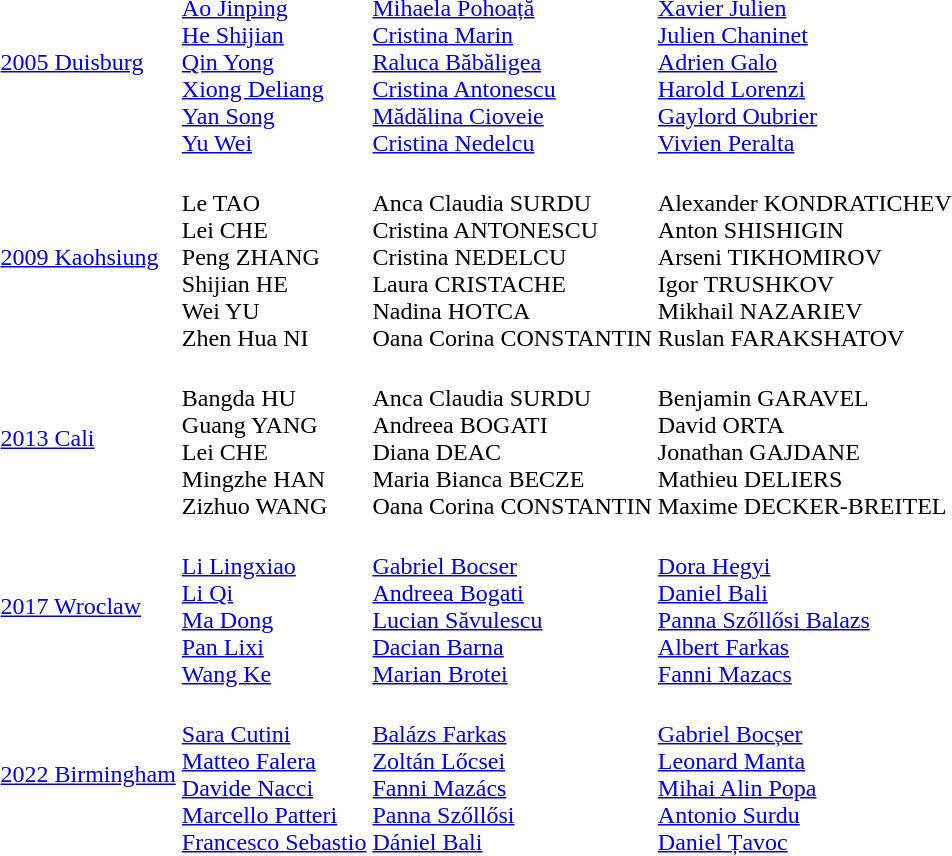<table>
<tr>
<td><a href='#'>2005 Duisburg</a></td>
<td><br><a href='#'>Ao Jinping</a><br><a href='#'>He Shijian</a><br><a href='#'>Qin Yong</a><br><a href='#'>Xiong Deliang</a><br><a href='#'>Yan Song</a><br><a href='#'>Yu Wei</a></td>
<td><br><a href='#'>Mihaela Pohoață</a><br><a href='#'>Cristina Marin</a><br><a href='#'>Raluca Băbăligea</a><br><a href='#'>Cristina Antonescu</a><br><a href='#'>Mădălina Cioveie</a><br><a href='#'>Cristina Nedelcu</a></td>
<td><br><a href='#'>Xavier Julien</a><br><a href='#'>Julien Chaninet</a><br><a href='#'>Adrien Galo</a><br><a href='#'>Harold Lorenzi</a><br><a href='#'>Gaylord Oubrier</a><br><a href='#'>Vivien Peralta</a></td>
</tr>
<tr>
<td><a href='#'>2009 Kaohsiung</a></td>
<td><br>Le  TAO<br>
Lei  CHE<br>
Peng  ZHANG<br>
Shijian  HE<br>
Wei  YU<br>
Zhen  Hua NI</td>
<td><br>Anca  Claudia SURDU<br>
Cristina  ANTONESCU<br>
Cristina  NEDELCU<br>
Laura  CRISTACHE<br>
Nadina  HOTCA<br>
Oana  Corina CONSTANTIN</td>
<td><br>Alexander  KONDRATICHEV<br>
Anton  SHISHIGIN<br>
Arseni  TIKHOMIROV<br>
Igor  TRUSHKOV<br>
Mikhail  NAZARIEV<br>
Ruslan  FARAKSHATOV</td>
</tr>
<tr>
<td><a href='#'>2013 Cali</a></td>
<td><br>Bangda  HU<br>
Guang  YANG<br>
Lei  CHE<br>
Mingzhe  HAN<br>
Zizhuo  WANG</td>
<td><br>Anca  Claudia SURDU<br>
Andreea  BOGATI<br>
Diana  DEAC<br>
Maria  Bianca BECZE<br>
Oana  Corina CONSTANTIN</td>
<td><br>Benjamin  GARAVEL<br>
David  ORTA<br>
Jonathan  GAJDANE<br>
Mathieu  DELIERS<br>
Maxime  DECKER-BREITEL</td>
</tr>
<tr>
<td><a href='#'>2017 Wroclaw</a></td>
<td><br> <a href='#'>Li Lingxiao</a><br><a href='#'>Li Qi</a><br><a href='#'>Ma Dong</a><br><a href='#'>Pan Lixi</a><br><a href='#'>Wang Ke</a></td>
<td><br> <a href='#'>Gabriel Bocser</a><br><a href='#'>Andreea Bogati</a><br><a href='#'>Lucian Săvulescu</a><br><a href='#'>Dacian Barna</a><br><a href='#'>Marian Brotei</a></td>
<td><br> <a href='#'>Dora Hegyi</a><br><a href='#'>Daniel Bali</a><br><a href='#'>Panna Szőllősi Balazs</a><br><a href='#'>Albert Farkas</a><br><a href='#'>Fanni Mazacs</a></td>
</tr>
<tr>
<td><a href='#'>2022 Birmingham</a></td>
<td><br> <a href='#'>Sara Cutini</a><br><a href='#'>Matteo Falera</a><br><a href='#'>Davide Nacci</a><br><a href='#'>Marcello Patteri</a><br><a href='#'>Francesco Sebastio</a></td>
<td><br> <a href='#'>Balázs Farkas</a><br><a href='#'>Zoltán Lőcsei</a><br><a href='#'>Fanni Mazács</a><br><a href='#'>Panna Szőllősi</a><br><a href='#'>Dániel Bali</a></td>
<td><br> <a href='#'>Gabriel Bocșer</a><br><a href='#'>Leonard Manta</a><br><a href='#'>Mihai Alin Popa</a><br><a href='#'>Antonio Surdu</a><br><a href='#'>Daniel Țavoc</a></td>
</tr>
</table>
